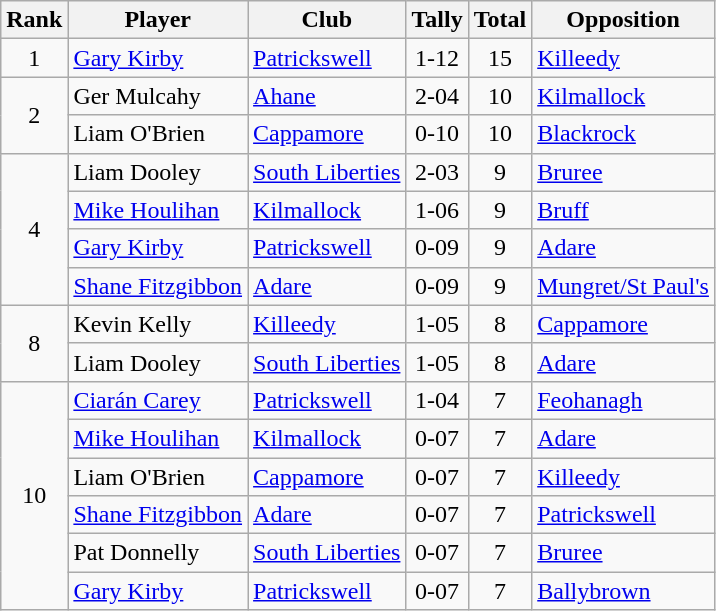<table class="wikitable">
<tr>
<th>Rank</th>
<th>Player</th>
<th>Club</th>
<th>Tally</th>
<th>Total</th>
<th>Opposition</th>
</tr>
<tr>
<td rowspan="1" style="text-align:center;">1</td>
<td><a href='#'>Gary Kirby</a></td>
<td><a href='#'>Patrickswell</a></td>
<td align=center>1-12</td>
<td align=center>15</td>
<td><a href='#'>Killeedy</a></td>
</tr>
<tr>
<td rowspan="2" style="text-align:center;">2</td>
<td>Ger Mulcahy</td>
<td><a href='#'>Ahane</a></td>
<td align=center>2-04</td>
<td align=center>10</td>
<td><a href='#'>Kilmallock</a></td>
</tr>
<tr>
<td>Liam O'Brien</td>
<td><a href='#'>Cappamore</a></td>
<td align=center>0-10</td>
<td align=center>10</td>
<td><a href='#'>Blackrock</a></td>
</tr>
<tr>
<td rowspan="4" style="text-align:center;">4</td>
<td>Liam Dooley</td>
<td><a href='#'>South Liberties</a></td>
<td align=center>2-03</td>
<td align=center>9</td>
<td><a href='#'>Bruree</a></td>
</tr>
<tr>
<td><a href='#'>Mike Houlihan</a></td>
<td><a href='#'>Kilmallock</a></td>
<td align=center>1-06</td>
<td align=center>9</td>
<td><a href='#'>Bruff</a></td>
</tr>
<tr>
<td><a href='#'>Gary Kirby</a></td>
<td><a href='#'>Patrickswell</a></td>
<td align=center>0-09</td>
<td align=center>9</td>
<td><a href='#'>Adare</a></td>
</tr>
<tr>
<td><a href='#'>Shane Fitzgibbon</a></td>
<td><a href='#'>Adare</a></td>
<td align=center>0-09</td>
<td align=center>9</td>
<td><a href='#'>Mungret/St Paul's</a></td>
</tr>
<tr>
<td rowspan="2" style="text-align:center;">8</td>
<td>Kevin Kelly</td>
<td><a href='#'>Killeedy</a></td>
<td align=center>1-05</td>
<td align=center>8</td>
<td><a href='#'>Cappamore</a></td>
</tr>
<tr>
<td>Liam Dooley</td>
<td><a href='#'>South Liberties</a></td>
<td align=center>1-05</td>
<td align=center>8</td>
<td><a href='#'>Adare</a></td>
</tr>
<tr>
<td rowspan="6" style="text-align:center;">10</td>
<td><a href='#'>Ciarán Carey</a></td>
<td><a href='#'>Patrickswell</a></td>
<td align=center>1-04</td>
<td align=center>7</td>
<td><a href='#'>Feohanagh</a></td>
</tr>
<tr>
<td><a href='#'>Mike Houlihan</a></td>
<td><a href='#'>Kilmallock</a></td>
<td align=center>0-07</td>
<td align=center>7</td>
<td><a href='#'>Adare</a></td>
</tr>
<tr>
<td>Liam O'Brien</td>
<td><a href='#'>Cappamore</a></td>
<td align=center>0-07</td>
<td align=center>7</td>
<td><a href='#'>Killeedy</a></td>
</tr>
<tr>
<td><a href='#'>Shane Fitzgibbon</a></td>
<td><a href='#'>Adare</a></td>
<td align=center>0-07</td>
<td align=center>7</td>
<td><a href='#'>Patrickswell</a></td>
</tr>
<tr>
<td>Pat Donnelly</td>
<td><a href='#'>South Liberties</a></td>
<td align=center>0-07</td>
<td align=center>7</td>
<td><a href='#'>Bruree</a></td>
</tr>
<tr>
<td><a href='#'>Gary Kirby</a></td>
<td><a href='#'>Patrickswell</a></td>
<td align=center>0-07</td>
<td align=center>7</td>
<td><a href='#'>Ballybrown</a></td>
</tr>
</table>
